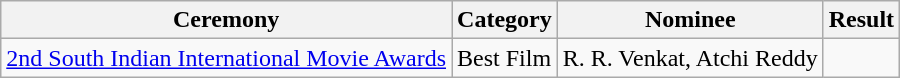<table class="wikitable">
<tr>
<th>Ceremony</th>
<th>Category</th>
<th>Nominee</th>
<th>Result</th>
</tr>
<tr>
<td rowspan="1"><a href='#'>2nd South Indian International Movie Awards</a></td>
<td>Best Film</td>
<td>R. R. Venkat, Atchi Reddy</td>
<td></td>
</tr>
</table>
